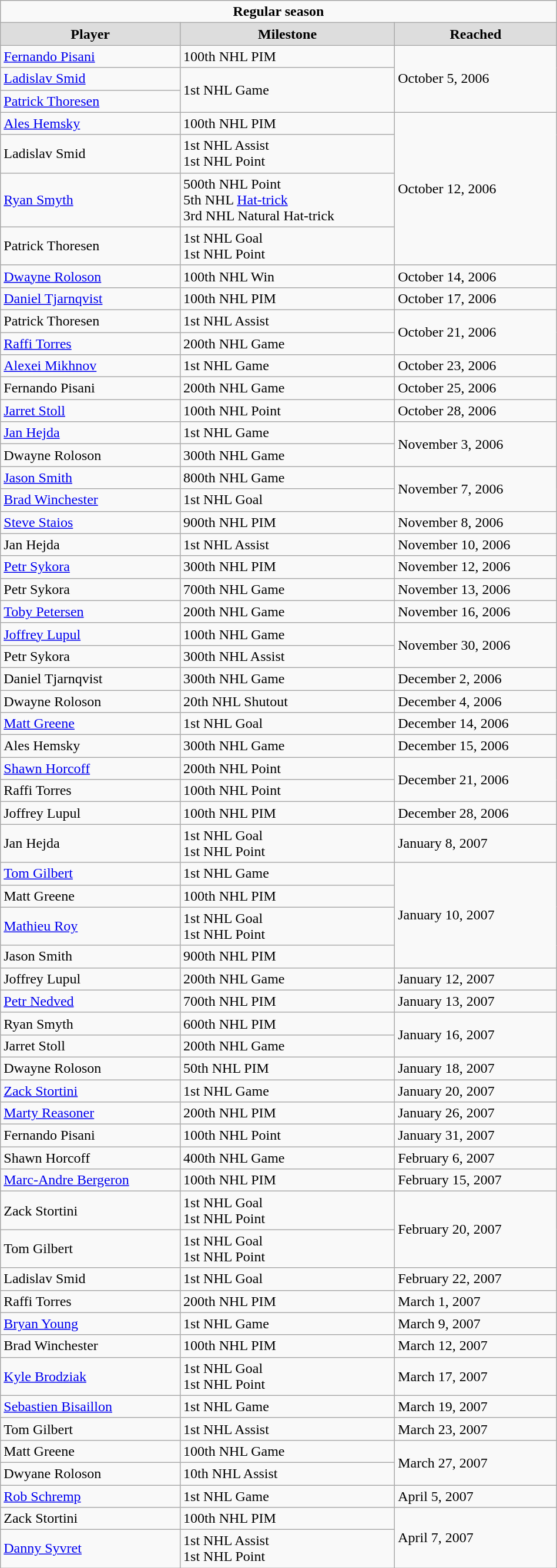<table class="wikitable" width="50%">
<tr>
<td colspan="10" align="center"><strong>Regular season</strong></td>
</tr>
<tr align="center"  bgcolor="#dddddd">
<td><strong>Player</strong></td>
<td><strong>Milestone</strong></td>
<td><strong>Reached</strong></td>
</tr>
<tr>
<td><a href='#'>Fernando Pisani</a></td>
<td>100th NHL PIM</td>
<td rowspan="3">October 5, 2006</td>
</tr>
<tr>
<td><a href='#'>Ladislav Smid</a></td>
<td rowspan="2">1st NHL Game</td>
</tr>
<tr>
<td><a href='#'>Patrick Thoresen</a></td>
</tr>
<tr>
<td><a href='#'>Ales Hemsky</a></td>
<td>100th NHL PIM</td>
<td rowspan="4">October 12, 2006</td>
</tr>
<tr>
<td>Ladislav Smid</td>
<td>1st NHL Assist<br>1st NHL Point</td>
</tr>
<tr>
<td><a href='#'>Ryan Smyth</a></td>
<td>500th NHL Point<br>5th NHL <a href='#'>Hat-trick</a><br>3rd NHL Natural Hat-trick</td>
</tr>
<tr>
<td>Patrick Thoresen</td>
<td>1st NHL Goal<br>1st NHL Point</td>
</tr>
<tr>
<td><a href='#'>Dwayne Roloson</a></td>
<td>100th NHL Win</td>
<td>October 14, 2006</td>
</tr>
<tr>
<td><a href='#'>Daniel Tjarnqvist</a></td>
<td>100th NHL PIM</td>
<td>October 17, 2006</td>
</tr>
<tr>
<td>Patrick Thoresen</td>
<td>1st NHL Assist</td>
<td rowspan="2">October 21, 2006</td>
</tr>
<tr>
<td><a href='#'>Raffi Torres</a></td>
<td>200th NHL Game</td>
</tr>
<tr>
<td><a href='#'>Alexei Mikhnov</a></td>
<td>1st NHL Game</td>
<td>October 23, 2006</td>
</tr>
<tr>
<td>Fernando Pisani</td>
<td>200th NHL Game</td>
<td>October 25, 2006</td>
</tr>
<tr>
<td><a href='#'>Jarret Stoll</a></td>
<td>100th NHL Point</td>
<td>October 28, 2006</td>
</tr>
<tr>
<td><a href='#'>Jan Hejda</a></td>
<td>1st NHL Game</td>
<td rowspan="2">November 3, 2006</td>
</tr>
<tr>
<td>Dwayne Roloson</td>
<td>300th NHL Game</td>
</tr>
<tr>
<td><a href='#'>Jason Smith</a></td>
<td>800th NHL Game</td>
<td rowspan="2">November 7, 2006</td>
</tr>
<tr>
<td><a href='#'>Brad Winchester</a></td>
<td>1st NHL Goal</td>
</tr>
<tr>
<td><a href='#'>Steve Staios</a></td>
<td>900th NHL PIM</td>
<td>November 8, 2006</td>
</tr>
<tr>
<td>Jan Hejda</td>
<td>1st NHL Assist</td>
<td>November 10, 2006</td>
</tr>
<tr>
<td><a href='#'>Petr Sykora</a></td>
<td>300th NHL PIM</td>
<td>November 12, 2006</td>
</tr>
<tr>
<td>Petr Sykora</td>
<td>700th NHL Game</td>
<td>November 13, 2006</td>
</tr>
<tr>
<td><a href='#'>Toby Petersen</a></td>
<td>200th NHL Game</td>
<td>November 16, 2006</td>
</tr>
<tr>
<td><a href='#'>Joffrey Lupul</a></td>
<td>100th NHL Game</td>
<td rowspan="2">November 30, 2006</td>
</tr>
<tr>
<td>Petr Sykora</td>
<td>300th NHL Assist</td>
</tr>
<tr>
<td>Daniel Tjarnqvist</td>
<td>300th NHL Game</td>
<td>December 2, 2006</td>
</tr>
<tr>
<td>Dwayne Roloson</td>
<td>20th NHL Shutout</td>
<td>December 4, 2006</td>
</tr>
<tr>
<td><a href='#'>Matt Greene</a></td>
<td>1st NHL Goal</td>
<td>December 14, 2006</td>
</tr>
<tr>
<td>Ales Hemsky</td>
<td>300th NHL Game</td>
<td>December 15, 2006</td>
</tr>
<tr>
<td><a href='#'>Shawn Horcoff</a></td>
<td>200th NHL Point</td>
<td rowspan="2">December 21, 2006</td>
</tr>
<tr>
<td>Raffi Torres</td>
<td>100th NHL Point</td>
</tr>
<tr>
<td>Joffrey Lupul</td>
<td>100th NHL PIM</td>
<td>December 28, 2006</td>
</tr>
<tr>
<td>Jan Hejda</td>
<td>1st NHL Goal<br>1st NHL Point</td>
<td>January 8, 2007</td>
</tr>
<tr>
<td><a href='#'>Tom Gilbert</a></td>
<td>1st NHL Game</td>
<td rowspan="4">January 10, 2007</td>
</tr>
<tr>
<td>Matt Greene</td>
<td>100th NHL PIM</td>
</tr>
<tr>
<td><a href='#'>Mathieu Roy</a></td>
<td>1st NHL Goal<br>1st NHL Point</td>
</tr>
<tr>
<td>Jason Smith</td>
<td>900th NHL PIM</td>
</tr>
<tr>
<td>Joffrey Lupul</td>
<td>200th NHL Game</td>
<td>January 12, 2007</td>
</tr>
<tr>
<td><a href='#'>Petr Nedved</a></td>
<td>700th NHL PIM</td>
<td>January 13, 2007</td>
</tr>
<tr>
<td>Ryan Smyth</td>
<td>600th NHL PIM</td>
<td rowspan="2">January 16, 2007</td>
</tr>
<tr>
<td>Jarret Stoll</td>
<td>200th NHL Game</td>
</tr>
<tr>
<td>Dwayne Roloson</td>
<td>50th NHL PIM</td>
<td>January 18, 2007</td>
</tr>
<tr>
<td><a href='#'>Zack Stortini</a></td>
<td>1st NHL Game</td>
<td>January 20, 2007</td>
</tr>
<tr>
<td><a href='#'>Marty Reasoner</a></td>
<td>200th NHL PIM</td>
<td>January 26, 2007</td>
</tr>
<tr>
<td>Fernando Pisani</td>
<td>100th NHL Point</td>
<td>January 31, 2007</td>
</tr>
<tr>
<td>Shawn Horcoff</td>
<td>400th NHL Game</td>
<td>February 6, 2007</td>
</tr>
<tr>
<td><a href='#'>Marc-Andre Bergeron</a></td>
<td>100th NHL PIM</td>
<td>February 15, 2007</td>
</tr>
<tr>
<td>Zack Stortini</td>
<td>1st NHL Goal<br>1st NHL Point</td>
<td rowspan="2">February 20, 2007</td>
</tr>
<tr>
<td>Tom Gilbert</td>
<td>1st NHL Goal<br>1st NHL Point</td>
</tr>
<tr>
<td>Ladislav Smid</td>
<td>1st NHL Goal</td>
<td>February 22, 2007</td>
</tr>
<tr>
<td>Raffi Torres</td>
<td>200th NHL PIM</td>
<td>March 1, 2007</td>
</tr>
<tr>
<td><a href='#'>Bryan Young</a></td>
<td>1st NHL Game</td>
<td>March 9, 2007</td>
</tr>
<tr>
<td>Brad Winchester</td>
<td>100th NHL PIM</td>
<td>March 12, 2007</td>
</tr>
<tr>
<td><a href='#'>Kyle Brodziak</a></td>
<td>1st NHL Goal<br>1st NHL Point</td>
<td>March 17, 2007</td>
</tr>
<tr>
<td><a href='#'>Sebastien Bisaillon</a></td>
<td>1st NHL Game</td>
<td>March 19, 2007</td>
</tr>
<tr>
<td>Tom Gilbert</td>
<td>1st NHL Assist</td>
<td>March 23, 2007</td>
</tr>
<tr>
<td>Matt Greene</td>
<td>100th NHL Game</td>
<td rowspan="2">March 27, 2007</td>
</tr>
<tr>
<td>Dwyane Roloson</td>
<td>10th NHL Assist</td>
</tr>
<tr>
<td><a href='#'>Rob Schremp</a></td>
<td>1st NHL Game</td>
<td>April 5, 2007</td>
</tr>
<tr>
<td>Zack Stortini</td>
<td>100th NHL PIM</td>
<td rowspan="2">April 7, 2007</td>
</tr>
<tr>
<td><a href='#'>Danny Syvret</a></td>
<td>1st NHL Assist<br>1st NHL Point</td>
</tr>
</table>
